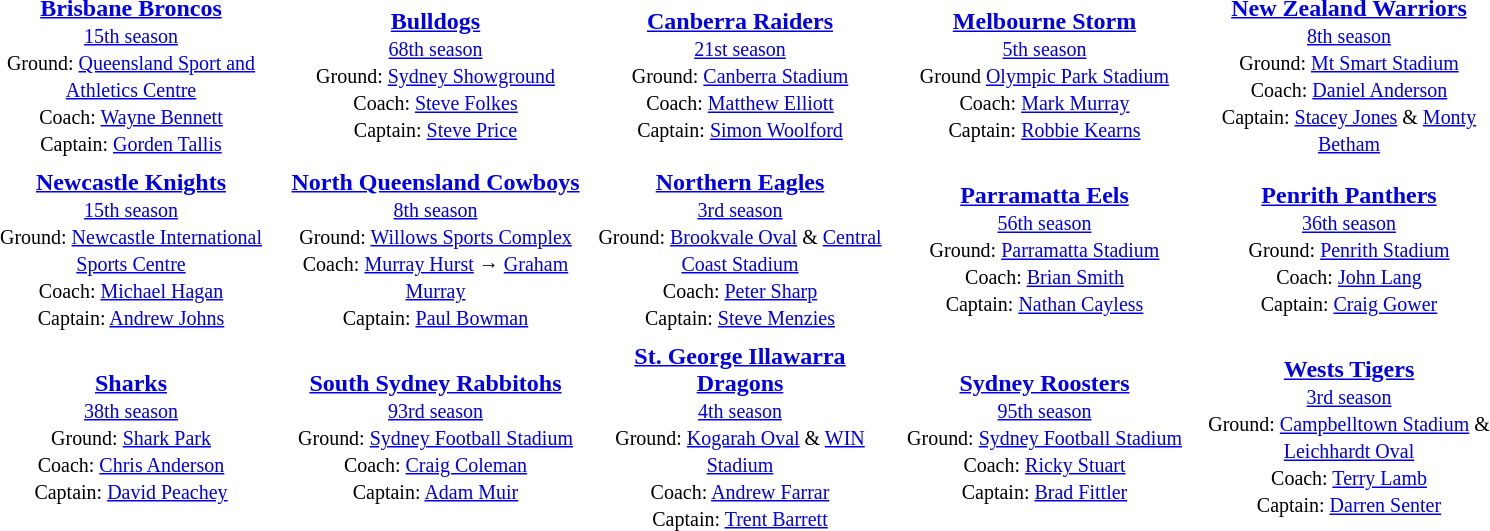<table align="center" class="toccolours" style="text-valign: center;" cellpadding=3 cellspacing=2>
<tr>
<th width=195></th>
<th width=195></th>
<th width=195></th>
<th width=195></th>
<th width=195></th>
</tr>
<tr>
<td style="text-align:center;"><strong><a href='#'>Brisbane Broncos</a></strong><br> <small><a href='#'>15th season</a><br>Ground: <a href='#'>Queensland Sport and Athletics Centre</a><br>Coach: <a href='#'>Wayne Bennett</a><br>Captain: <a href='#'>Gorden Tallis</a></small></td>
<td style="text-align:center;"><strong><a href='#'>Bulldogs</a></strong><br> <small><a href='#'>68th season</a><br>Ground: <a href='#'>Sydney Showground</a><br>Coach: <a href='#'>Steve Folkes</a><br>Captain: <a href='#'>Steve Price</a></small></td>
<td style="text-align:center;"><strong><a href='#'>Canberra Raiders</a></strong><br> <small><a href='#'>21st season</a><br>Ground: <a href='#'>Canberra Stadium</a><br>Coach: <a href='#'>Matthew Elliott</a><br>Captain: <a href='#'>Simon Woolford</a></small></td>
<td style="text-align:center;"><strong><a href='#'>Melbourne Storm</a></strong><br> <small><a href='#'>5th season</a><br>Ground <a href='#'>Olympic Park Stadium</a><br>Coach: <a href='#'>Mark Murray</a><br>Captain: <a href='#'>Robbie Kearns</a></small></td>
<td style="text-align:center;"><strong><a href='#'>New Zealand Warriors</a></strong><br> <small><a href='#'>8th season</a><br>Ground: <a href='#'>Mt Smart Stadium</a><br>Coach: <a href='#'>Daniel Anderson</a><br>Captain: <a href='#'>Stacey Jones</a> & <a href='#'>Monty Betham</a></small></td>
</tr>
<tr>
<td style="text-align:center;"><strong><a href='#'>Newcastle Knights</a></strong><br> <small><a href='#'>15th season</a><br>Ground: <a href='#'>Newcastle International Sports Centre</a><br>Coach: <a href='#'>Michael Hagan</a><br>Captain: <a href='#'>Andrew Johns</a></small></td>
<td style="text-align:center;"><strong><a href='#'>North Queensland Cowboys</a></strong><br> <small><a href='#'>8th season</a><br>Ground: <a href='#'>Willows Sports Complex</a><br>Coach: <a href='#'>Murray Hurst</a> → <a href='#'>Graham Murray</a><br>Captain: <a href='#'>Paul Bowman</a></small></td>
<td style="text-align:center;"><strong><a href='#'>Northern Eagles</a></strong><br> <small><a href='#'>3rd season</a><br>Ground: <a href='#'>Brookvale Oval</a> & <a href='#'>Central Coast Stadium</a><br>Coach: <a href='#'>Peter Sharp</a><br>Captain: <a href='#'>Steve Menzies</a></small></td>
<td style="text-align:center;"><strong><a href='#'>Parramatta Eels</a></strong><br> <small><a href='#'>56th season</a><br>Ground: <a href='#'>Parramatta Stadium</a><br>Coach: <a href='#'>Brian Smith</a><br>Captain: <a href='#'>Nathan Cayless</a> </small></td>
<td style="text-align:center;"><strong><a href='#'>Penrith Panthers</a></strong><br> <small><a href='#'>36th season</a><br>Ground: <a href='#'>Penrith Stadium</a><br>Coach: <a href='#'>John Lang</a><br>Captain: <a href='#'>Craig Gower</a></small></td>
</tr>
<tr>
<td style="text-align:center;"><strong><a href='#'>Sharks</a></strong><br> <small><a href='#'>38th season</a><br>Ground: <a href='#'>Shark Park</a><br>Coach: <a href='#'>Chris Anderson</a><br>Captain: <a href='#'>David Peachey</a></small></td>
<td style="text-align:center;"><strong><a href='#'>South Sydney Rabbitohs</a></strong><br> <small><a href='#'>93rd season</a><br>Ground: <a href='#'>Sydney Football Stadium</a><br>Coach: <a href='#'>Craig Coleman</a><br>Captain: <a href='#'>Adam Muir</a></small></td>
<td style="text-align:center;"><strong><a href='#'>St. George Illawarra Dragons</a></strong><br> <small><a href='#'>4th season</a><br>Ground: <a href='#'>Kogarah Oval</a> & <a href='#'>WIN Stadium</a><br>Coach: <a href='#'>Andrew Farrar</a><br>Captain: <a href='#'>Trent Barrett</a></small></td>
<td style="text-align:center;"><strong><a href='#'>Sydney Roosters</a></strong><br> <small><a href='#'>95th season</a><br>Ground: <a href='#'>Sydney Football Stadium</a><br>Coach: <a href='#'>Ricky Stuart</a><br>Captain: <a href='#'>Brad Fittler</a></small></td>
<td style="text-align:center;"><strong><a href='#'>Wests Tigers</a></strong><br> <small><a href='#'>3rd season</a><br>Ground: <a href='#'>Campbelltown Stadium</a> & <a href='#'>Leichhardt Oval</a><br>Coach: <a href='#'>Terry Lamb</a><br>Captain: <a href='#'>Darren Senter</a></small></td>
</tr>
</table>
